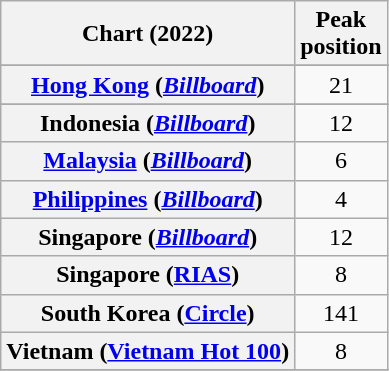<table class="wikitable sortable plainrowheaders" style="text-align:center">
<tr>
<th scope="col">Chart (2022)</th>
<th scope="col">Peak<br>position</th>
</tr>
<tr>
</tr>
<tr>
</tr>
<tr>
<th scope="row"><a href='#'>Hong Kong</a> (<em><a href='#'>Billboard</a></em>)</th>
<td>21</td>
</tr>
<tr>
</tr>
<tr>
<th scope="row">Indonesia (<em><a href='#'>Billboard</a></em>)</th>
<td>12</td>
</tr>
<tr>
<th scope="row"><a href='#'>Malaysia</a> (<em><a href='#'>Billboard</a></em>)</th>
<td>6</td>
</tr>
<tr>
<th scope="row"><a href='#'>Philippines</a> (<em><a href='#'>Billboard</a></em>)</th>
<td>4</td>
</tr>
<tr>
<th scope="row">Singapore (<em><a href='#'>Billboard</a></em>)</th>
<td>12</td>
</tr>
<tr>
<th scope="row">Singapore (<a href='#'>RIAS</a>)</th>
<td>8</td>
</tr>
<tr>
<th scope="row">South Korea (<a href='#'>Circle</a>)</th>
<td>141</td>
</tr>
<tr>
<th scope="row">Vietnam (<a href='#'>Vietnam Hot 100</a>)</th>
<td>8</td>
</tr>
<tr>
</tr>
</table>
